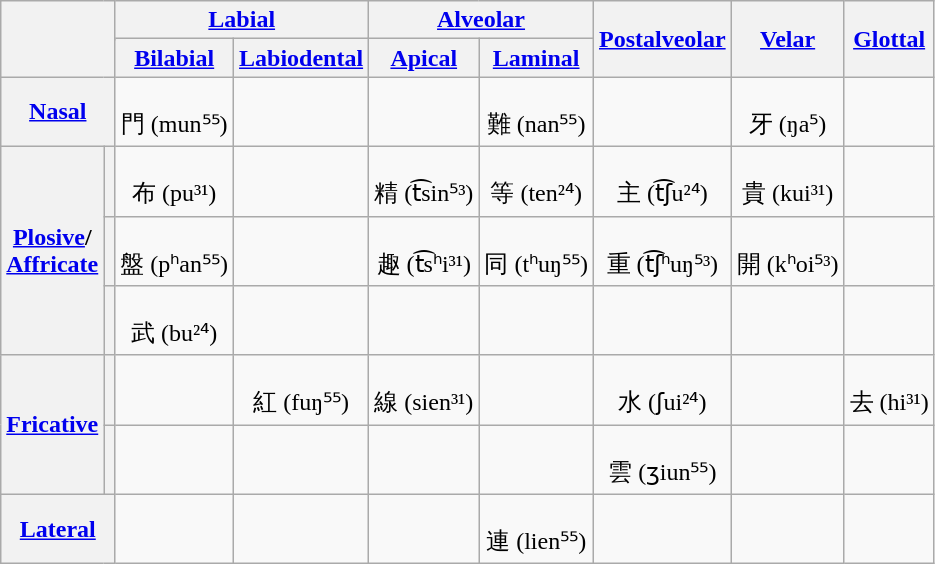<table class="wikitable" style="text-align:center;">
<tr>
<th colspan="2" rowspan="3"></th>
<th colspan="2" rowspan="2"><a href='#'>Labial</a></th>
<th colspan="2"><a href='#'>Alveolar</a></th>
<th rowspan="3"><a href='#'>Postalveolar</a></th>
<th rowspan="3"><a href='#'>Velar</a></th>
<th rowspan="3"><a href='#'>Glottal</a></th>
</tr>
<tr>
<th rowspan="2"><a href='#'>Apical</a></th>
<th rowspan="2"><a href='#'>Laminal</a></th>
</tr>
<tr>
<th><a href='#'>Bilabial</a></th>
<th><strong><a href='#'>Labiodental</a></strong></th>
</tr>
<tr>
<th colspan="2"><a href='#'>Nasal</a></th>
<td><br>門 (mun⁵⁵)</td>
<td></td>
<td></td>
<td><br>難 (nan⁵⁵)</td>
<td></td>
<td><br>牙 (ŋa⁵)</td>
<td></td>
</tr>
<tr>
<th rowspan="3"><a href='#'>Plosive</a>/<br><a href='#'>Affricate</a></th>
<th></th>
<td><br>布 (pu³¹)</td>
<td></td>
<td><br>精 (t͡sin⁵³)</td>
<td><br>等 (ten²⁴)</td>
<td><br>主 (t͡ʃu²⁴)</td>
<td><br>貴 (kui³¹)</td>
<td></td>
</tr>
<tr>
<th></th>
<td><br>盤 (pʰan⁵⁵)</td>
<td></td>
<td> <br>趣 (t͡sʰi³¹)</td>
<td><br>同 (tʰuŋ⁵⁵)</td>
<td><br>重 (t͡ʃʰuŋ⁵³)</td>
<td><br>開 (kʰoi⁵³)</td>
<td></td>
</tr>
<tr>
<th></th>
<td><br>武 (bu²⁴)</td>
<td></td>
<td></td>
<td></td>
<td></td>
<td></td>
<td></td>
</tr>
<tr>
<th rowspan="2"><a href='#'>Fricative</a></th>
<th></th>
<td></td>
<td><br>紅 (fuŋ⁵⁵)</td>
<td><br>線 (sien³¹)</td>
<td></td>
<td><br>水 (ʃui²⁴)</td>
<td></td>
<td><br>去 (hi³¹)</td>
</tr>
<tr>
<th></th>
<td></td>
<td></td>
<td></td>
<td></td>
<td><br>雲 (ʒiun⁵⁵)</td>
<td></td>
<td></td>
</tr>
<tr>
<th colspan="2"><a href='#'>Lateral</a></th>
<td></td>
<td></td>
<td></td>
<td><br>連 (lien⁵⁵)</td>
<td></td>
<td></td>
<td></td>
</tr>
</table>
